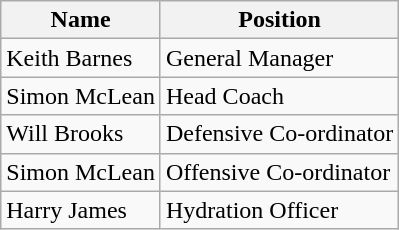<table class="wikitable">
<tr>
<th>Name</th>
<th>Position</th>
</tr>
<tr>
<td>Keith Barnes</td>
<td>General Manager</td>
</tr>
<tr>
<td>Simon McLean</td>
<td>Head Coach</td>
</tr>
<tr>
<td>Will Brooks</td>
<td>Defensive Co-ordinator</td>
</tr>
<tr>
<td>Simon McLean</td>
<td>Offensive Co-ordinator</td>
</tr>
<tr>
<td>Harry James</td>
<td>Hydration Officer</td>
</tr>
</table>
